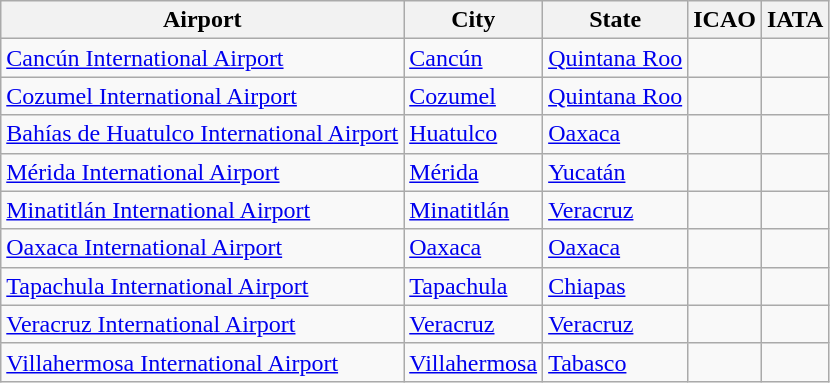<table class="wikitable sortable">
<tr>
<th>Airport</th>
<th>City</th>
<th>State</th>
<th>ICAO</th>
<th>IATA</th>
</tr>
<tr>
<td><a href='#'>Cancún International Airport</a></td>
<td><a href='#'>Cancún</a></td>
<td><a href='#'>Quintana Roo</a></td>
<td></td>
<td></td>
</tr>
<tr>
<td><a href='#'>Cozumel International Airport</a></td>
<td><a href='#'>Cozumel</a></td>
<td><a href='#'>Quintana Roo</a></td>
<td></td>
<td></td>
</tr>
<tr>
<td><a href='#'>Bahías de Huatulco International Airport</a></td>
<td><a href='#'>Huatulco</a></td>
<td><a href='#'>Oaxaca</a></td>
<td></td>
<td></td>
</tr>
<tr>
<td><a href='#'>Mérida International Airport</a></td>
<td><a href='#'>Mérida</a></td>
<td><a href='#'>Yucatán</a></td>
<td></td>
<td></td>
</tr>
<tr>
<td><a href='#'>Minatitlán International Airport</a></td>
<td><a href='#'>Minatitlán</a></td>
<td><a href='#'>Veracruz</a></td>
<td></td>
<td></td>
</tr>
<tr>
<td><a href='#'>Oaxaca International Airport</a></td>
<td><a href='#'>Oaxaca</a></td>
<td><a href='#'>Oaxaca</a></td>
<td></td>
<td></td>
</tr>
<tr>
<td><a href='#'>Tapachula International Airport</a></td>
<td><a href='#'>Tapachula</a></td>
<td><a href='#'>Chiapas</a></td>
<td></td>
<td></td>
</tr>
<tr>
<td><a href='#'>Veracruz International Airport</a></td>
<td><a href='#'>Veracruz</a></td>
<td><a href='#'>Veracruz</a></td>
<td></td>
<td></td>
</tr>
<tr>
<td><a href='#'>Villahermosa International Airport</a></td>
<td><a href='#'>Villahermosa</a></td>
<td><a href='#'>Tabasco</a></td>
<td></td>
<td></td>
</tr>
</table>
